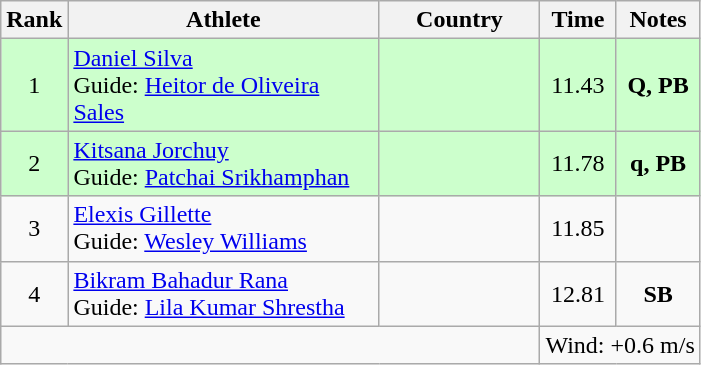<table class="wikitable sortable" style="text-align:center">
<tr>
<th>Rank</th>
<th style="width:200px">Athlete</th>
<th style="width:100px">Country</th>
<th>Time</th>
<th>Notes</th>
</tr>
<tr style="background:#cfc;">
<td>1</td>
<td style="text-align:left;"><a href='#'>Daniel Silva</a><br>Guide: <a href='#'>Heitor de Oliveira Sales</a></td>
<td style="text-align:left;"></td>
<td>11.43</td>
<td><strong>Q, PB</strong></td>
</tr>
<tr style="background:#cfc;">
<td>2</td>
<td style="text-align:left;"><a href='#'>Kitsana Jorchuy</a><br>Guide: <a href='#'>Patchai Srikhamphan</a></td>
<td style="text-align:left;"></td>
<td>11.78</td>
<td><strong>q, PB</strong></td>
</tr>
<tr>
<td>3</td>
<td style="text-align:left;"><a href='#'>Elexis Gillette</a><br>Guide: <a href='#'>Wesley Williams</a></td>
<td style="text-align:left;"></td>
<td>11.85</td>
<td></td>
</tr>
<tr>
<td>4</td>
<td style="text-align:left;"><a href='#'>Bikram Bahadur Rana</a><br>Guide: <a href='#'>Lila Kumar Shrestha</a></td>
<td style="text-align:left;"></td>
<td>12.81</td>
<td><strong>SB</strong></td>
</tr>
<tr class="sortbottom">
<td colspan="3"></td>
<td colspan="2">Wind: +0.6 m/s</td>
</tr>
</table>
